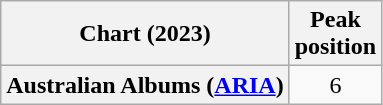<table class="wikitable plainrowheaders" style="text-align:center">
<tr>
<th scope="col">Chart (2023)</th>
<th scope="col">Peak<br>position</th>
</tr>
<tr>
<th scope="row">Australian Albums (<a href='#'>ARIA</a>)</th>
<td>6</td>
</tr>
</table>
